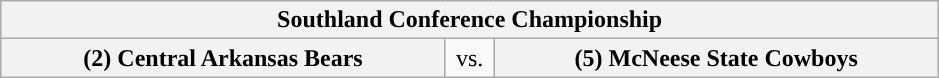<table class="wikitable">
<tr>
<th style="width: 604px;" colspan=3>Southland Conference Championship</th>
</tr>
<tr>
<th style="width: 289px; ">(2) Central Arkansas Bears</th>
<td style="width: 25px; text-align:center">vs.</td>
<th style="width: 289px; ">(5) McNeese State Cowboys</th>
</tr>
</table>
